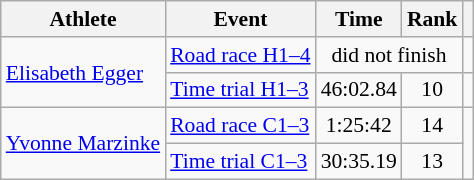<table class=wikitable style="font-size:90%">
<tr>
<th>Athlete</th>
<th>Event</th>
<th>Time</th>
<th>Rank</th>
<th></th>
</tr>
<tr align=center>
<td align=left rowspan=2><a href='#'>Elisabeth Egger</a></td>
<td align=left><a href='#'>Road race H1–4</a></td>
<td colspan=2>did not finish</td>
<td></td>
</tr>
<tr align=center>
<td align=left><a href='#'>Time trial H1–3</a></td>
<td>46:02.84</td>
<td>10</td>
</tr>
<tr align=center>
<td align=left rowspan=2><a href='#'>Yvonne Marzinke</a></td>
<td align=left><a href='#'>Road race C1–3</a></td>
<td>1:25:42</td>
<td>14</td>
<td rowspan="2"></td>
</tr>
<tr align=center>
<td align=left><a href='#'>Time trial C1–3</a></td>
<td>30:35.19</td>
<td>13</td>
</tr>
</table>
